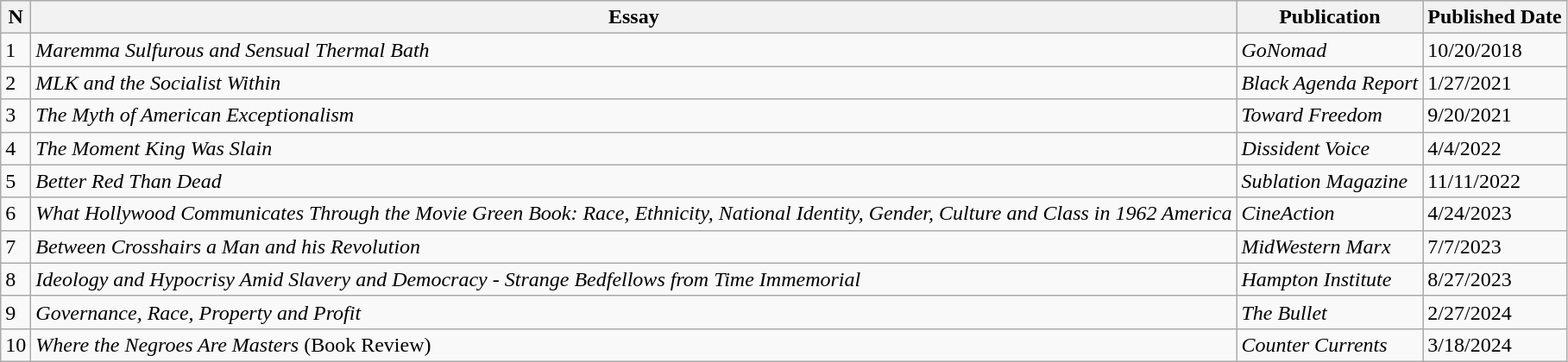<table class="wikitable">
<tr>
<th>N</th>
<th>Essay</th>
<th>Publication</th>
<th>Published Date</th>
</tr>
<tr>
<td>1</td>
<td><em>Maremma Sulfurous and Sensual Thermal Bath</em></td>
<td><em>GoNomad</em></td>
<td>10/20/2018</td>
</tr>
<tr>
<td>2</td>
<td><em>MLK and the Socialist Within</em></td>
<td><em>Black Agenda Report</em></td>
<td>1/27/2021</td>
</tr>
<tr>
<td>3</td>
<td><em>The Myth of American Exceptionalism</em></td>
<td><em>Toward Freedom</em></td>
<td>9/20/2021</td>
</tr>
<tr>
<td>4</td>
<td><em>The Moment King Was Slain</em></td>
<td><em>Dissident Voice</em></td>
<td>4/4/2022</td>
</tr>
<tr>
<td>5</td>
<td><em>Better Red Than Dead</em></td>
<td><em>Sublation Magazine</em></td>
<td>11/11/2022</td>
</tr>
<tr>
<td>6</td>
<td><em>What Hollywood Communicates Through the Movie Green Book: Race, Ethnicity, National Identity, Gender, Culture and Class in 1962 America</em></td>
<td><em>CineAction</em></td>
<td>4/24/2023</td>
</tr>
<tr>
<td>7</td>
<td><em>Between Crosshairs a Man and his Revolution</em></td>
<td><em>MidWestern Marx</em></td>
<td>7/7/2023</td>
</tr>
<tr>
<td>8</td>
<td><em>Ideology and Hypocrisy Amid Slavery and Democracy - Strange Bedfellows from Time Immemorial</em></td>
<td><em>Hampton Institute</em></td>
<td>8/27/2023</td>
</tr>
<tr>
<td>9</td>
<td><em>Governance, Race, Property and Profit</em></td>
<td><em>The Bullet</em></td>
<td>2/27/2024</td>
</tr>
<tr>
<td>10</td>
<td><em>Where the Negroes Are Masters</em> (Book Review)</td>
<td><em>Counter Currents</em></td>
<td>3/18/2024</td>
</tr>
</table>
